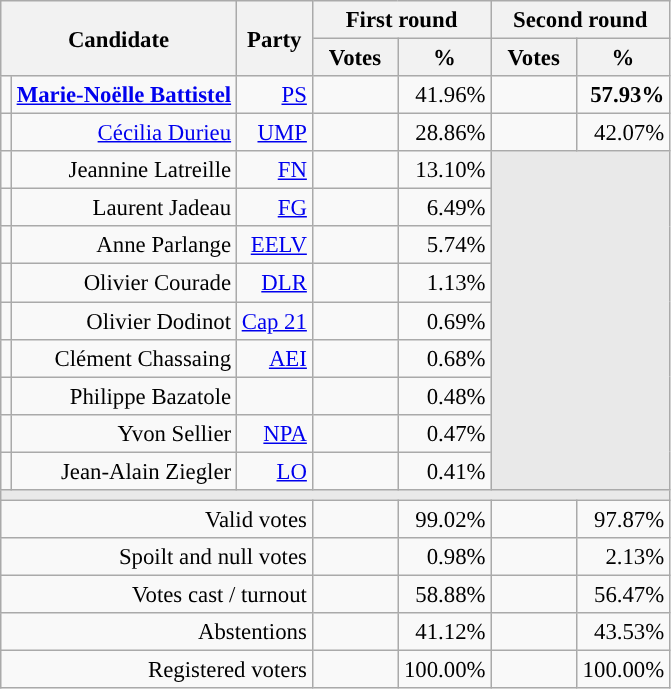<table class="wikitable" style="text-align:right;font-size:95%;">
<tr>
<th rowspan=2 colspan=2>Candidate</th>
<th rowspan=2 colspan=1>Party</th>
<th colspan=2>First round</th>
<th colspan=2>Second round</th>
</tr>
<tr>
<th style="width:50px;">Votes</th>
<th style="width:55px;">%</th>
<th style="width:50px;">Votes</th>
<th style="width:55px;">%</th>
</tr>
<tr>
<td style="color:inherit;background-color:"></td>
<td><strong><a href='#'>Marie-Noëlle Battistel</a></strong></td>
<td><a href='#'>PS</a></td>
<td></td>
<td>41.96%</td>
<td><strong></strong></td>
<td><strong>57.93%</strong></td>
</tr>
<tr>
<td style="color:inherit;background-color:"></td>
<td><a href='#'>Cécilia Durieu</a></td>
<td><a href='#'>UMP</a></td>
<td></td>
<td>28.86%</td>
<td></td>
<td>42.07%</td>
</tr>
<tr>
<td style="color:inherit;background-color:"></td>
<td>Jeannine Latreille</td>
<td><a href='#'>FN</a></td>
<td></td>
<td>13.10%</td>
<td colspan=7 rowspan=9 style="background-color:#E9E9E9;"></td>
</tr>
<tr>
<td style="color:inherit;background-color:"></td>
<td>Laurent Jadeau</td>
<td><a href='#'>FG</a></td>
<td></td>
<td>6.49%</td>
</tr>
<tr>
<td style="color:inherit;background-color:"></td>
<td>Anne Parlange</td>
<td><a href='#'>EELV</a></td>
<td></td>
<td>5.74%</td>
</tr>
<tr>
<td style="color:inherit;background-color:"></td>
<td>Olivier Courade</td>
<td><a href='#'>DLR</a></td>
<td></td>
<td>1.13%</td>
</tr>
<tr>
<td style="color:inherit;background-color:"></td>
<td>Olivier Dodinot</td>
<td><a href='#'>Cap 21</a></td>
<td></td>
<td>0.69%</td>
</tr>
<tr>
<td style="color:inherit;background-color:"></td>
<td>Clément Chassaing</td>
<td><a href='#'>AEI</a></td>
<td></td>
<td>0.68%</td>
</tr>
<tr>
<td style="color:inherit;background-color:"></td>
<td>Philippe Bazatole</td>
<td></td>
<td></td>
<td>0.48%</td>
</tr>
<tr>
<td style="color:inherit;background-color:"></td>
<td>Yvon Sellier</td>
<td><a href='#'>NPA</a></td>
<td></td>
<td>0.47%</td>
</tr>
<tr>
<td style="color:inherit;background-color:"></td>
<td>Jean-Alain Ziegler</td>
<td><a href='#'>LO</a></td>
<td></td>
<td>0.41%</td>
</tr>
<tr>
<td colspan=7 style="background-color:#E9E9E9;"></td>
</tr>
<tr>
<td colspan=3>Valid votes</td>
<td></td>
<td>99.02%</td>
<td></td>
<td>97.87%</td>
</tr>
<tr>
<td colspan=3>Spoilt and null votes</td>
<td></td>
<td>0.98%</td>
<td></td>
<td>2.13%</td>
</tr>
<tr>
<td colspan=3>Votes cast / turnout</td>
<td></td>
<td>58.88%</td>
<td></td>
<td>56.47%</td>
</tr>
<tr>
<td colspan=3>Abstentions</td>
<td></td>
<td>41.12%</td>
<td></td>
<td>43.53%</td>
</tr>
<tr>
<td colspan=3>Registered voters</td>
<td></td>
<td>100.00%</td>
<td></td>
<td>100.00%</td>
</tr>
</table>
